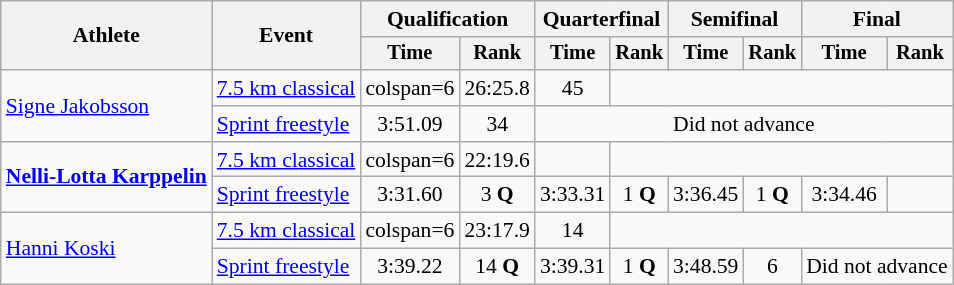<table class="wikitable" style="font-size:90%">
<tr>
<th rowspan="2">Athlete</th>
<th rowspan="2">Event</th>
<th colspan="2">Qualification</th>
<th colspan="2">Quarterfinal</th>
<th colspan="2">Semifinal</th>
<th colspan="2">Final</th>
</tr>
<tr style="font-size:95%">
<th>Time</th>
<th>Rank</th>
<th>Time</th>
<th>Rank</th>
<th>Time</th>
<th>Rank</th>
<th>Time</th>
<th>Rank</th>
</tr>
<tr align=center>
<td align=left rowspan=2><a href='#'>Signe Jakobsson</a></td>
<td align=left><a href='#'>7.5 km classical</a></td>
<td>colspan=6</td>
<td>26:25.8</td>
<td>45</td>
</tr>
<tr align=center>
<td align=left><a href='#'>Sprint freestyle</a></td>
<td>3:51.09</td>
<td>34</td>
<td colspan=6>Did not advance</td>
</tr>
<tr align=center>
<td align=left rowspan=2><strong><a href='#'>Nelli-Lotta Karppelin</a></strong></td>
<td align=left><a href='#'>7.5 km classical</a></td>
<td>colspan=6</td>
<td>22:19.6</td>
<td></td>
</tr>
<tr align=center>
<td align=left><a href='#'>Sprint freestyle</a></td>
<td>3:31.60</td>
<td>3 <strong>Q</strong></td>
<td>3:33.31</td>
<td>1 <strong>Q</strong></td>
<td>3:36.45</td>
<td>1 <strong>Q</strong></td>
<td>3:34.46</td>
<td></td>
</tr>
<tr align=center>
<td align=left rowspan=2><a href='#'>Hanni Koski</a></td>
<td align=left><a href='#'>7.5 km classical</a></td>
<td>colspan=6</td>
<td>23:17.9</td>
<td>14</td>
</tr>
<tr align=center>
<td align=left><a href='#'>Sprint freestyle</a></td>
<td>3:39.22</td>
<td>14 <strong>Q</strong></td>
<td>3:39.31</td>
<td>1 <strong>Q</strong></td>
<td>3:48.59</td>
<td>6</td>
<td colspan=2>Did not advance</td>
</tr>
</table>
